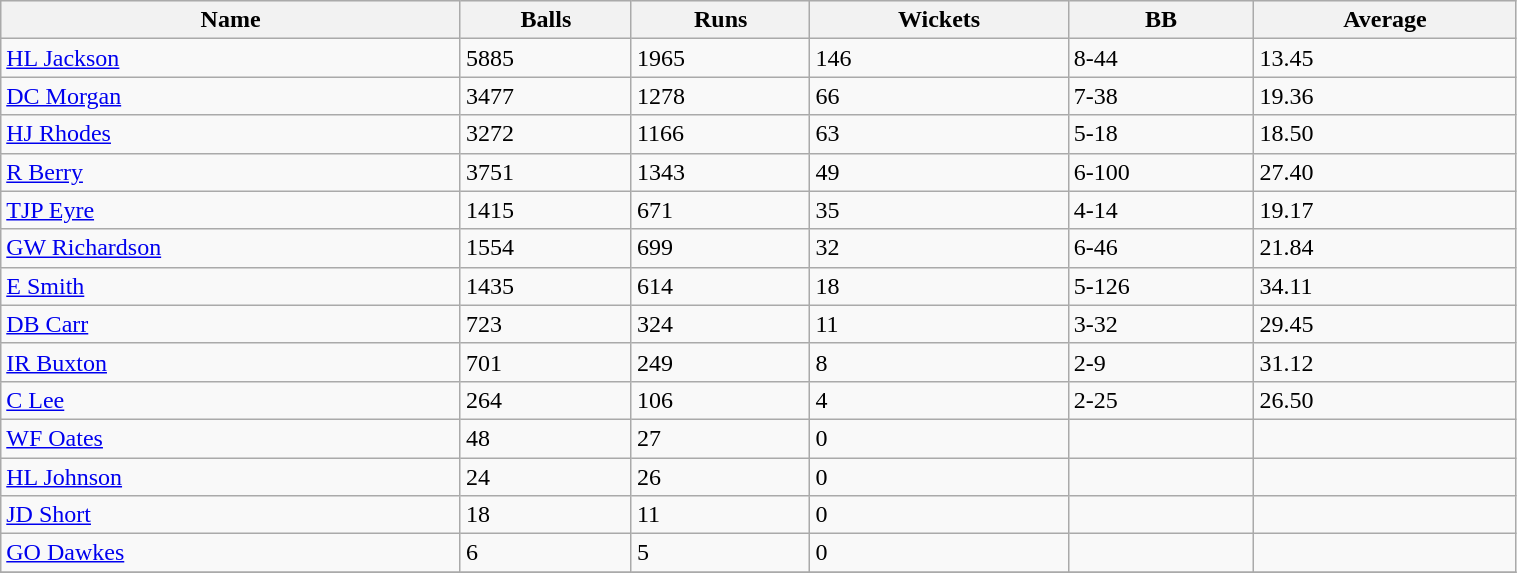<table class="wikitable sortable" width="80%">
<tr bgcolor="#efefef">
<th>Name</th>
<th>Balls</th>
<th>Runs</th>
<th>Wickets</th>
<th>BB</th>
<th>Average</th>
</tr>
<tr>
<td><a href='#'>HL Jackson</a></td>
<td>5885</td>
<td>1965</td>
<td>146</td>
<td>8-44</td>
<td>13.45</td>
</tr>
<tr>
<td><a href='#'>DC Morgan</a></td>
<td>3477</td>
<td>1278</td>
<td>66</td>
<td>7-38</td>
<td>19.36</td>
</tr>
<tr>
<td><a href='#'>HJ Rhodes</a></td>
<td>3272</td>
<td>1166</td>
<td>63</td>
<td>5-18</td>
<td>18.50</td>
</tr>
<tr>
<td><a href='#'>R Berry</a></td>
<td>3751</td>
<td>1343</td>
<td>49</td>
<td>6-100</td>
<td>27.40</td>
</tr>
<tr>
<td><a href='#'>TJP Eyre</a></td>
<td>1415</td>
<td>671</td>
<td>35</td>
<td>4-14</td>
<td>19.17</td>
</tr>
<tr>
<td><a href='#'>GW Richardson</a></td>
<td>1554</td>
<td>699</td>
<td>32</td>
<td>6-46</td>
<td>21.84</td>
</tr>
<tr>
<td><a href='#'>E Smith</a></td>
<td>1435</td>
<td>614</td>
<td>18</td>
<td>5-126</td>
<td>34.11</td>
</tr>
<tr>
<td><a href='#'>DB Carr</a></td>
<td>723</td>
<td>324</td>
<td>11</td>
<td>3-32</td>
<td>29.45</td>
</tr>
<tr>
<td><a href='#'>IR Buxton</a></td>
<td>701</td>
<td>249</td>
<td>8</td>
<td>2-9</td>
<td>31.12</td>
</tr>
<tr>
<td><a href='#'>C Lee</a></td>
<td>264</td>
<td>106</td>
<td>4</td>
<td>2-25</td>
<td>26.50</td>
</tr>
<tr>
<td><a href='#'>WF Oates</a></td>
<td>48</td>
<td>27</td>
<td>0</td>
<td></td>
<td></td>
</tr>
<tr>
<td><a href='#'>HL Johnson</a></td>
<td>24</td>
<td>26</td>
<td>0</td>
<td></td>
<td></td>
</tr>
<tr>
<td><a href='#'>JD Short</a></td>
<td>18</td>
<td>11</td>
<td>0</td>
<td></td>
<td></td>
</tr>
<tr>
<td><a href='#'>GO Dawkes</a></td>
<td>6</td>
<td>5</td>
<td>0</td>
<td></td>
<td></td>
</tr>
<tr>
</tr>
</table>
